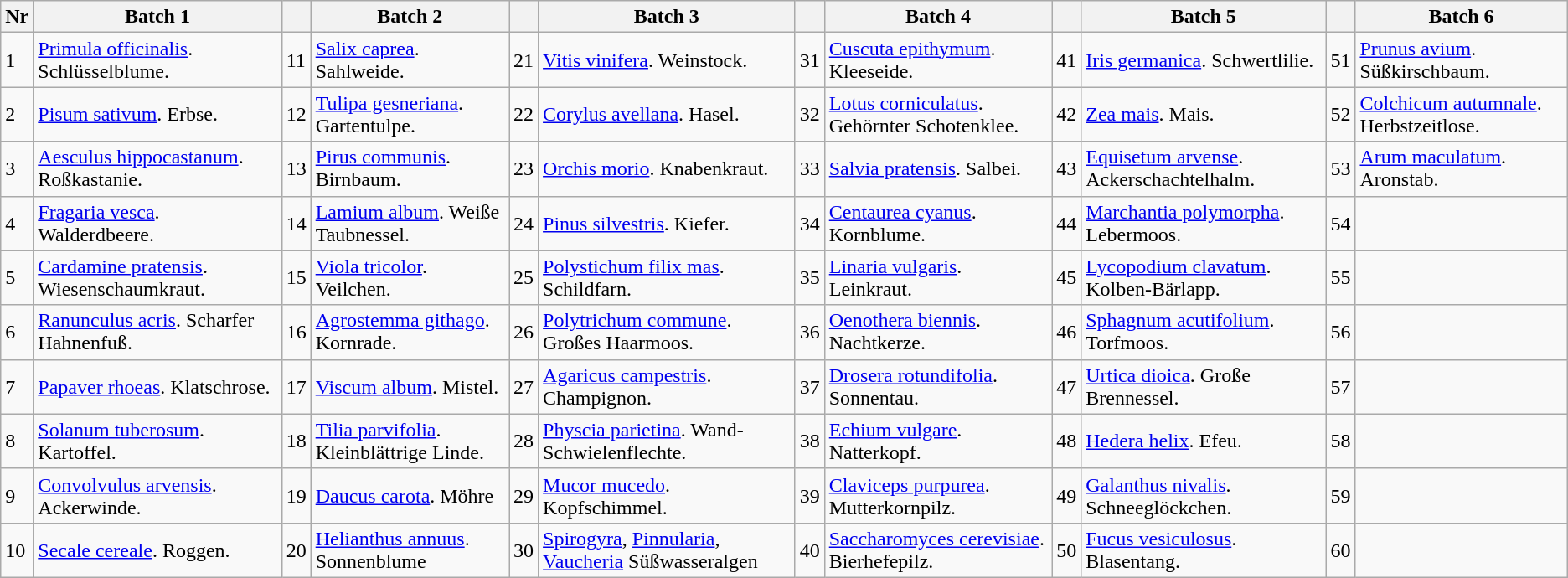<table class="wikitable">
<tr>
<th>Nr</th>
<th>Batch 1</th>
<th></th>
<th>Batch 2</th>
<th></th>
<th>Batch 3</th>
<th></th>
<th>Batch 4</th>
<th></th>
<th>Batch 5</th>
<th></th>
<th>Batch 6</th>
</tr>
<tr>
<td>1</td>
<td><a href='#'>Primula officinalis</a>. Schlüsselblume.</td>
<td>11</td>
<td><a href='#'>Salix caprea</a>. Sahlweide.</td>
<td>21</td>
<td><a href='#'>Vitis vinifera</a>. Weinstock.</td>
<td>31</td>
<td><a href='#'>Cuscuta epithymum</a>. Kleeseide.</td>
<td>41</td>
<td><a href='#'>Iris germanica</a>. Schwertlilie.</td>
<td>51</td>
<td><a href='#'>Prunus avium</a>. Süßkirschbaum.</td>
</tr>
<tr>
<td>2</td>
<td><a href='#'>Pisum sativum</a>. Erbse.</td>
<td>12</td>
<td><a href='#'>Tulipa gesneriana</a>. Gartentulpe.</td>
<td>22</td>
<td><a href='#'>Corylus avellana</a>. Hasel.</td>
<td>32</td>
<td><a href='#'>Lotus corniculatus</a>. Gehörnter Schotenklee.</td>
<td>42</td>
<td><a href='#'>Zea mais</a>. Mais.</td>
<td>52</td>
<td><a href='#'>Colchicum autumnale</a>. Herbstzeitlose.</td>
</tr>
<tr>
<td>3</td>
<td><a href='#'>Aesculus hippocastanum</a>. Roßkastanie.</td>
<td>13</td>
<td><a href='#'>Pirus communis</a>. Birnbaum.</td>
<td>23</td>
<td><a href='#'>Orchis morio</a>. Knabenkraut.</td>
<td>33</td>
<td><a href='#'>Salvia pratensis</a>. Salbei.</td>
<td>43</td>
<td><a href='#'>Equisetum arvense</a>. Ackerschachtelhalm.</td>
<td>53</td>
<td><a href='#'>Arum maculatum</a>. Aronstab.</td>
</tr>
<tr>
<td>4</td>
<td><a href='#'>Fragaria vesca</a>. Walderdbeere.</td>
<td>14</td>
<td><a href='#'>Lamium album</a>. Weiße Taubnessel.</td>
<td>24</td>
<td><a href='#'>Pinus silvestris</a>. Kiefer.</td>
<td>34</td>
<td><a href='#'>Centaurea cyanus</a>. Kornblume.</td>
<td>44</td>
<td><a href='#'>Marchantia polymorpha</a>. Lebermoos.</td>
<td>54</td>
<td></td>
</tr>
<tr>
<td>5</td>
<td><a href='#'>Cardamine pratensis</a>. Wiesenschaumkraut.</td>
<td>15</td>
<td><a href='#'>Viola tricolor</a>. Veilchen.</td>
<td>25</td>
<td><a href='#'>Polystichum filix mas</a>. Schildfarn.</td>
<td>35</td>
<td><a href='#'>Linaria vulgaris</a>. Leinkraut.</td>
<td>45</td>
<td><a href='#'>Lycopodium clavatum</a>. Kolben-Bärlapp.</td>
<td>55</td>
<td></td>
</tr>
<tr>
<td>6</td>
<td><a href='#'>Ranunculus acris</a>. Scharfer Hahnenfuß.</td>
<td>16</td>
<td><a href='#'>Agrostemma githago</a>. Kornrade.</td>
<td>26</td>
<td><a href='#'>Polytrichum commune</a>. Großes Haarmoos.</td>
<td>36</td>
<td><a href='#'>Oenothera biennis</a>. Nachtkerze.</td>
<td>46</td>
<td><a href='#'>Sphagnum acutifolium</a>. Torfmoos.</td>
<td>56</td>
<td></td>
</tr>
<tr>
<td>7</td>
<td><a href='#'>Papaver rhoeas</a>. Klatschrose.</td>
<td>17</td>
<td><a href='#'>Viscum album</a>. Mistel.</td>
<td>27</td>
<td><a href='#'>Agaricus campestris</a>. Champignon.</td>
<td>37</td>
<td><a href='#'>Drosera rotundifolia</a>. Sonnentau.</td>
<td>47</td>
<td><a href='#'>Urtica dioica</a>. Große Brennessel.</td>
<td>57</td>
<td></td>
</tr>
<tr>
<td>8</td>
<td><a href='#'>Solanum tuberosum</a>. Kartoffel.</td>
<td>18</td>
<td><a href='#'>Tilia parvifolia</a>. Kleinblättrige Linde.</td>
<td>28</td>
<td><a href='#'>Physcia parietina</a>. Wand-Schwielenflechte.</td>
<td>38</td>
<td><a href='#'>Echium vulgare</a>. Natterkopf.</td>
<td>48</td>
<td><a href='#'>Hedera helix</a>. Efeu.</td>
<td>58</td>
<td></td>
</tr>
<tr>
<td>9</td>
<td><a href='#'>Convolvulus arvensis</a>. Ackerwinde.</td>
<td>19</td>
<td><a href='#'>Daucus carota</a>. Möhre</td>
<td>29</td>
<td><a href='#'>Mucor mucedo</a>. Kopfschimmel.</td>
<td>39</td>
<td><a href='#'>Claviceps purpurea</a>. Mutterkornpilz.</td>
<td>49</td>
<td><a href='#'>Galanthus nivalis</a>. Schneeglöckchen.</td>
<td>59</td>
<td></td>
</tr>
<tr>
<td>10</td>
<td><a href='#'>Secale cereale</a>. Roggen.</td>
<td>20</td>
<td><a href='#'>Helianthus annuus</a>. Sonnenblume</td>
<td>30</td>
<td><a href='#'>Spirogyra</a>, <a href='#'>Pinnularia</a>, <a href='#'>Vaucheria</a> Süßwasseralgen</td>
<td>40</td>
<td><a href='#'>Saccharomyces cerevisiae</a>. Bierhefepilz.</td>
<td>50</td>
<td><a href='#'>Fucus vesiculosus</a>. Blasentang.</td>
<td>60</td>
<td></td>
</tr>
</table>
